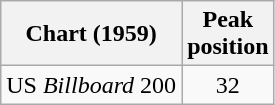<table class="wikitable sortable">
<tr>
<th>Chart (1959)</th>
<th>Peak<br>position</th>
</tr>
<tr>
<td align="left">US <em>Billboard</em> 200</td>
<td style="text-align:center;">32</td>
</tr>
</table>
